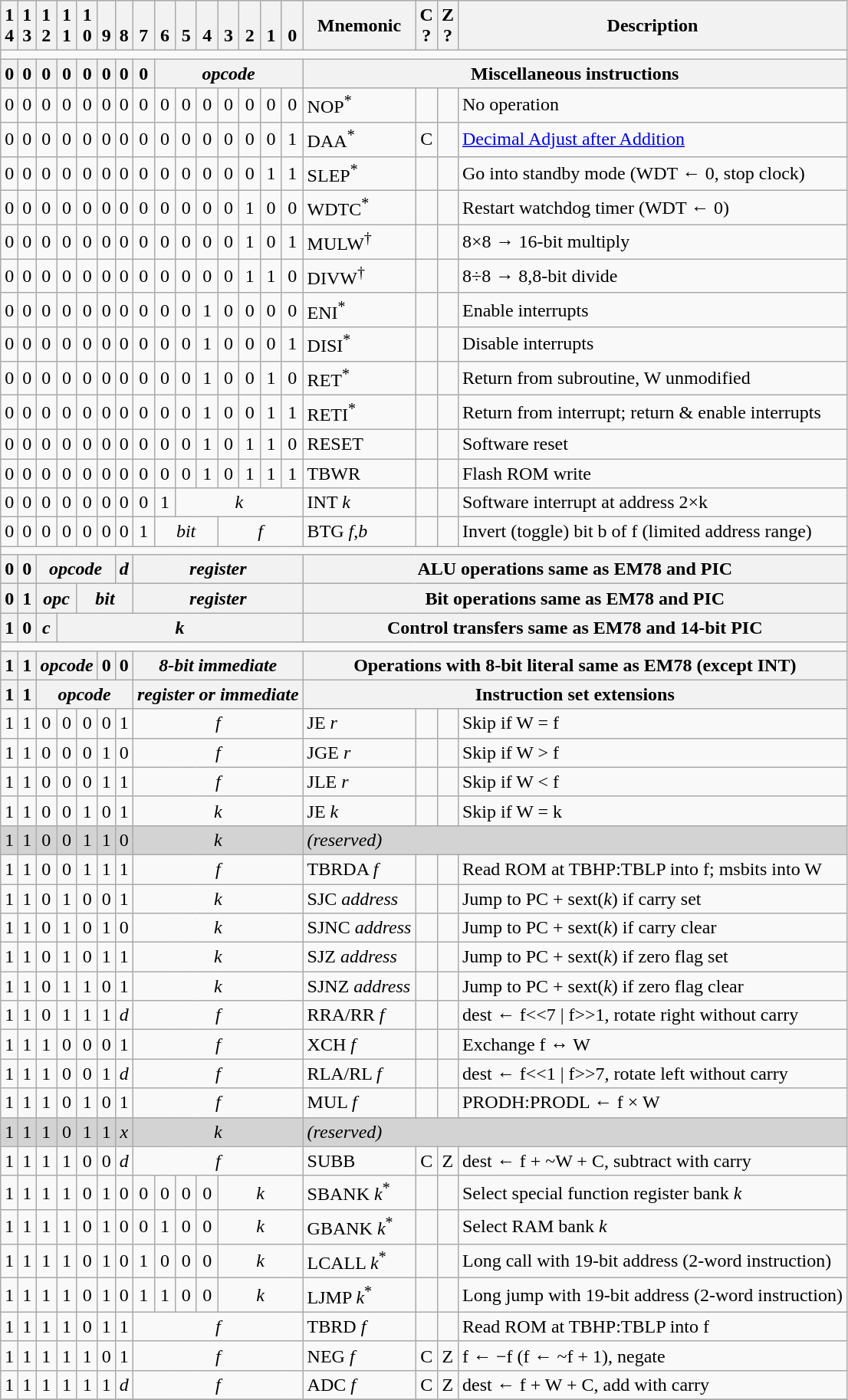<table class="wikitable" style="text-align:center">
<tr>
<th>1<br>4</th>
<th>1<br>3</th>
<th>1<br>2</th>
<th>1<br>1</th>
<th>1<br>0</th>
<th><br>9</th>
<th><br>8</th>
<th><br>7</th>
<th><br>6</th>
<th><br>5</th>
<th><br>4</th>
<th><br>3</th>
<th><br>2</th>
<th><br>1</th>
<th><br>0</th>
<th>Mnemonic</th>
<th>C<br>?</th>
<th>Z<br>?</th>
<th>Description</th>
</tr>
<tr>
<td colspan=19></td>
</tr>
<tr>
<th>0</th>
<th>0</th>
<th>0</th>
<th>0</th>
<th>0</th>
<th>0</th>
<th>0</th>
<th>0</th>
<th colspan=7><em>opcode</em></th>
<th colspan=4>Miscellaneous instructions</th>
</tr>
<tr>
<td>0</td>
<td>0</td>
<td>0</td>
<td>0</td>
<td>0</td>
<td>0</td>
<td>0</td>
<td>0</td>
<td>0</td>
<td>0</td>
<td>0</td>
<td>0</td>
<td>0</td>
<td>0</td>
<td>0</td>
<td align=left>NOP<sup>*</sup></td>
<td></td>
<td></td>
<td align=left>No operation</td>
</tr>
<tr>
<td>0</td>
<td>0</td>
<td>0</td>
<td>0</td>
<td>0</td>
<td>0</td>
<td>0</td>
<td>0</td>
<td>0</td>
<td>0</td>
<td>0</td>
<td>0</td>
<td>0</td>
<td>0</td>
<td>1</td>
<td align=left>DAA<sup>*</sup></td>
<td>C</td>
<td></td>
<td align=left><a href='#'>Decimal Adjust after Addition</a></td>
</tr>
<tr>
<td>0</td>
<td>0</td>
<td>0</td>
<td>0</td>
<td>0</td>
<td>0</td>
<td>0</td>
<td>0</td>
<td>0</td>
<td>0</td>
<td>0</td>
<td>0</td>
<td>0</td>
<td>1</td>
<td>1</td>
<td align=left>SLEP<sup>*</sup></td>
<td></td>
<td></td>
<td align=left>Go into standby mode (WDT ← 0, stop clock)</td>
</tr>
<tr>
<td>0</td>
<td>0</td>
<td>0</td>
<td>0</td>
<td>0</td>
<td>0</td>
<td>0</td>
<td>0</td>
<td>0</td>
<td>0</td>
<td>0</td>
<td>0</td>
<td>1</td>
<td>0</td>
<td>0</td>
<td align=left>WDTC<sup>*</sup></td>
<td></td>
<td></td>
<td align=left>Restart watchdog timer (WDT ← 0)</td>
</tr>
<tr>
<td>0</td>
<td>0</td>
<td>0</td>
<td>0</td>
<td>0</td>
<td>0</td>
<td>0</td>
<td>0</td>
<td>0</td>
<td>0</td>
<td>0</td>
<td>0</td>
<td>1</td>
<td>0</td>
<td>1</td>
<td align=left>MULW<sup>†</sup></td>
<td></td>
<td></td>
<td align=left>8×8 → 16-bit multiply</td>
</tr>
<tr>
<td>0</td>
<td>0</td>
<td>0</td>
<td>0</td>
<td>0</td>
<td>0</td>
<td>0</td>
<td>0</td>
<td>0</td>
<td>0</td>
<td>0</td>
<td>0</td>
<td>1</td>
<td>1</td>
<td>0</td>
<td align=left>DIVW<sup>†</sup></td>
<td></td>
<td></td>
<td align=left>8÷8 → 8,8-bit divide</td>
</tr>
<tr>
<td>0</td>
<td>0</td>
<td>0</td>
<td>0</td>
<td>0</td>
<td>0</td>
<td>0</td>
<td>0</td>
<td>0</td>
<td>0</td>
<td>1</td>
<td>0</td>
<td>0</td>
<td>0</td>
<td>0</td>
<td align=left>ENI<sup>*</sup></td>
<td></td>
<td></td>
<td align=left>Enable interrupts</td>
</tr>
<tr>
<td>0</td>
<td>0</td>
<td>0</td>
<td>0</td>
<td>0</td>
<td>0</td>
<td>0</td>
<td>0</td>
<td>0</td>
<td>0</td>
<td>1</td>
<td>0</td>
<td>0</td>
<td>0</td>
<td>1</td>
<td align=left>DISI<sup>*</sup></td>
<td></td>
<td></td>
<td align=left>Disable interrupts</td>
</tr>
<tr>
<td>0</td>
<td>0</td>
<td>0</td>
<td>0</td>
<td>0</td>
<td>0</td>
<td>0</td>
<td>0</td>
<td>0</td>
<td>0</td>
<td>1</td>
<td>0</td>
<td>0</td>
<td>1</td>
<td>0</td>
<td align=left>RET<sup>*</sup></td>
<td></td>
<td></td>
<td align=left>Return from subroutine, W unmodified</td>
</tr>
<tr>
<td>0</td>
<td>0</td>
<td>0</td>
<td>0</td>
<td>0</td>
<td>0</td>
<td>0</td>
<td>0</td>
<td>0</td>
<td>0</td>
<td>1</td>
<td>0</td>
<td>0</td>
<td>1</td>
<td>1</td>
<td align=left>RETI<sup>*</sup></td>
<td></td>
<td></td>
<td align=left>Return from interrupt; return & enable interrupts</td>
</tr>
<tr>
<td>0</td>
<td>0</td>
<td>0</td>
<td>0</td>
<td>0</td>
<td>0</td>
<td>0</td>
<td>0</td>
<td>0</td>
<td>0</td>
<td>1</td>
<td>0</td>
<td>1</td>
<td>1</td>
<td>0</td>
<td align=left>RESET</td>
<td></td>
<td></td>
<td align=left>Software reset</td>
</tr>
<tr>
<td>0</td>
<td>0</td>
<td>0</td>
<td>0</td>
<td>0</td>
<td>0</td>
<td>0</td>
<td>0</td>
<td>0</td>
<td>0</td>
<td>1</td>
<td>0</td>
<td>1</td>
<td>1</td>
<td>1</td>
<td align=left>TBWR</td>
<td></td>
<td></td>
<td align=left>Flash ROM write</td>
</tr>
<tr>
<td>0</td>
<td>0</td>
<td>0</td>
<td>0</td>
<td>0</td>
<td>0</td>
<td>0</td>
<td>0</td>
<td>1</td>
<td colspan=6><em>k</em></td>
<td align=left>INT <em>k</em></td>
<td></td>
<td></td>
<td align=left>Software interrupt at address 2×k</td>
</tr>
<tr>
<td>0</td>
<td>0</td>
<td>0</td>
<td>0</td>
<td>0</td>
<td>0</td>
<td>0</td>
<td>1</td>
<td colspan=3><em>bit</em></td>
<td colspan=4><em>f</em></td>
<td align=left>BTG <em>f</em>,<em>b</em></td>
<td></td>
<td></td>
<td align=left>Invert (toggle) bit b of f (limited address range)</td>
</tr>
<tr>
<td colspan=19></td>
</tr>
<tr>
<th>0</th>
<th>0</th>
<th colspan=4><em>opcode</em></th>
<th><em>d</em></th>
<th colspan=8><em>register</em></th>
<th colspan=4>ALU operations same as EM78 and PIC</th>
</tr>
<tr>
<th>0</th>
<th>1</th>
<th colspan=2><em>opc</em></th>
<th colspan=3><em>bit</em></th>
<th colspan=8><em>register</em></th>
<th colspan=4>Bit operations same as EM78 and PIC</th>
</tr>
<tr>
<th>1</th>
<th>0</th>
<th><em>c</em></th>
<th colspan=12><em>k</em></th>
<th colspan=4>Control transfers same as EM78 and 14-bit PIC</th>
</tr>
<tr>
<td colspan=19></td>
</tr>
<tr>
<th>1</th>
<th>1</th>
<th colspan=3><em>opcode</em></th>
<th>0</th>
<th>0</th>
<th colspan=8><em>8-bit immediate</em></th>
<th colspan=4>Operations with 8-bit literal same as EM78 (except INT)</th>
</tr>
<tr>
<th>1</th>
<th>1</th>
<th colspan=5><em>opcode</em></th>
<th colspan=8><em>register or immediate</em></th>
<th colspan=4>Instruction set extensions</th>
</tr>
<tr>
<td>1</td>
<td>1</td>
<td>0</td>
<td>0</td>
<td>0</td>
<td>0</td>
<td>1</td>
<td colspan=8><em>f</em></td>
<td align=left>JE <em>r</em></td>
<td></td>
<td></td>
<td align=left>Skip if W = f</td>
</tr>
<tr>
<td>1</td>
<td>1</td>
<td>0</td>
<td>0</td>
<td>0</td>
<td>1</td>
<td>0</td>
<td colspan=8><em>f</em></td>
<td align=left>JGE <em>r</em></td>
<td></td>
<td></td>
<td align=left>Skip if W > f</td>
</tr>
<tr>
<td>1</td>
<td>1</td>
<td>0</td>
<td>0</td>
<td>0</td>
<td>1</td>
<td>1</td>
<td colspan=8><em>f</em></td>
<td align=left>JLE <em>r</em></td>
<td></td>
<td></td>
<td align=left>Skip if W < f</td>
</tr>
<tr>
<td>1</td>
<td>1</td>
<td>0</td>
<td>0</td>
<td>1</td>
<td>0</td>
<td>1</td>
<td colspan=8><em>k</em></td>
<td align=left>JE <em>k</em></td>
<td></td>
<td></td>
<td align=left>Skip if W = k</td>
</tr>
<tr bgcolor=lightgrey>
<td>1</td>
<td>1</td>
<td>0</td>
<td>0</td>
<td>1</td>
<td>1</td>
<td>0</td>
<td colspan=8><em>k</em></td>
<td align=left colspan=4><em>(reserved)</em></td>
</tr>
<tr>
<td>1</td>
<td>1</td>
<td>0</td>
<td>0</td>
<td>1</td>
<td>1</td>
<td>1</td>
<td colspan=8><em>f</em></td>
<td align=left>TBRDA <em>f</em></td>
<td></td>
<td></td>
<td align=left>Read ROM at TBHP:TBLP into f; msbits into W</td>
</tr>
<tr>
<td>1</td>
<td>1</td>
<td>0</td>
<td>1</td>
<td>0</td>
<td>0</td>
<td>1</td>
<td colspan=8><em>k</em></td>
<td align=left>SJC <em>address</em></td>
<td></td>
<td></td>
<td align=left>Jump to PC + sext(<em>k</em>) if carry set</td>
</tr>
<tr>
<td>1</td>
<td>1</td>
<td>0</td>
<td>1</td>
<td>0</td>
<td>1</td>
<td>0</td>
<td colspan=8><em>k</em></td>
<td align=left>SJNC <em>address</em></td>
<td></td>
<td></td>
<td align=left>Jump to PC + sext(<em>k</em>) if carry clear</td>
</tr>
<tr>
<td>1</td>
<td>1</td>
<td>0</td>
<td>1</td>
<td>0</td>
<td>1</td>
<td>1</td>
<td colspan=8><em>k</em></td>
<td align=left>SJZ <em>address</em></td>
<td></td>
<td></td>
<td align=left>Jump to PC + sext(<em>k</em>) if zero flag set</td>
</tr>
<tr>
<td>1</td>
<td>1</td>
<td>0</td>
<td>1</td>
<td>1</td>
<td>0</td>
<td>1</td>
<td colspan=8><em>k</em></td>
<td align=left>SJNZ <em>address</em></td>
<td></td>
<td></td>
<td align=left>Jump to PC + sext(<em>k</em>) if zero flag clear</td>
</tr>
<tr>
<td>1</td>
<td>1</td>
<td>0</td>
<td>1</td>
<td>1</td>
<td>1</td>
<td><em>d</em></td>
<td colspan=8><em>f</em></td>
<td align=left>RRA/RR <em>f</em></td>
<td></td>
<td></td>
<td align=left>dest ← f<<7 | f>>1, rotate right without carry</td>
</tr>
<tr>
<td>1</td>
<td>1</td>
<td>1</td>
<td>0</td>
<td>0</td>
<td>0</td>
<td>1</td>
<td colspan=8><em>f</em></td>
<td align=left>XCH <em>f</em></td>
<td></td>
<td></td>
<td align=left>Exchange f ↔ W</td>
</tr>
<tr>
<td>1</td>
<td>1</td>
<td>1</td>
<td>0</td>
<td>0</td>
<td>1</td>
<td><em>d</em></td>
<td colspan=8><em>f</em></td>
<td align=left>RLA/RL <em>f</em></td>
<td></td>
<td></td>
<td align=left>dest ← f<<1 | f>>7, rotate left without carry</td>
</tr>
<tr>
<td>1</td>
<td>1</td>
<td>1</td>
<td>0</td>
<td>1</td>
<td>0</td>
<td>1</td>
<td colspan=8><em>f</em></td>
<td align=left>MUL <em>f</em></td>
<td></td>
<td></td>
<td align=left>PRODH:PRODL ←  f × W</td>
</tr>
<tr bgcolor=lightgrey>
<td>1</td>
<td>1</td>
<td>1</td>
<td>0</td>
<td>1</td>
<td>1</td>
<td><em>x</em></td>
<td colspan=8><em>k</em></td>
<td colspan=4 align=left><em>(reserved)</em></td>
</tr>
<tr>
<td>1</td>
<td>1</td>
<td>1</td>
<td>1</td>
<td>0</td>
<td>0</td>
<td><em>d</em></td>
<td colspan=8><em>f</em></td>
<td align=left>SUBB</td>
<td>C</td>
<td>Z</td>
<td align=left>dest ← f + ~W + C, subtract with carry</td>
</tr>
<tr>
<td>1</td>
<td>1</td>
<td>1</td>
<td>1</td>
<td>0</td>
<td>1</td>
<td>0</td>
<td>0</td>
<td>0</td>
<td>0</td>
<td>0</td>
<td colspan=4><em>k</em></td>
<td align=left>SBANK <em>k</em><sup>*</sup></td>
<td></td>
<td></td>
<td align=left>Select special function register bank <em>k</em></td>
</tr>
<tr>
<td>1</td>
<td>1</td>
<td>1</td>
<td>1</td>
<td>0</td>
<td>1</td>
<td>0</td>
<td>0</td>
<td>1</td>
<td>0</td>
<td>0</td>
<td colspan=4><em>k</em></td>
<td align=left>GBANK <em>k</em><sup>*</sup></td>
<td></td>
<td></td>
<td align=left>Select RAM bank <em>k</em></td>
</tr>
<tr>
<td>1</td>
<td>1</td>
<td>1</td>
<td>1</td>
<td>0</td>
<td>1</td>
<td>0</td>
<td>1</td>
<td>0</td>
<td>0</td>
<td>0</td>
<td colspan=4><em>k</em></td>
<td align=left>LCALL <em>k</em><sup>*</sup></td>
<td></td>
<td></td>
<td align=left>Long call with 19-bit address (2-word instruction)</td>
</tr>
<tr>
<td>1</td>
<td>1</td>
<td>1</td>
<td>1</td>
<td>0</td>
<td>1</td>
<td>0</td>
<td>1</td>
<td>1</td>
<td>0</td>
<td>0</td>
<td colspan=4><em>k</em></td>
<td align=left>LJMP <em>k</em><sup>*</sup></td>
<td></td>
<td></td>
<td align=left>Long jump with 19-bit address (2-word instruction)</td>
</tr>
<tr>
<td>1</td>
<td>1</td>
<td>1</td>
<td>1</td>
<td>0</td>
<td>1</td>
<td>1</td>
<td colspan=8><em>f</em></td>
<td align=left>TBRD <em>f</em></td>
<td></td>
<td></td>
<td align=left>Read ROM at TBHP:TBLP into f</td>
</tr>
<tr>
<td>1</td>
<td>1</td>
<td>1</td>
<td>1</td>
<td>1</td>
<td>0</td>
<td>1</td>
<td colspan=8><em>f</em></td>
<td align=left>NEG <em>f</em></td>
<td>C</td>
<td>Z</td>
<td align=left>f ← −f (f ← ~f + 1), negate</td>
</tr>
<tr>
<td>1</td>
<td>1</td>
<td>1</td>
<td>1</td>
<td>1</td>
<td>1</td>
<td><em>d</em></td>
<td colspan=8><em>f</em></td>
<td align=left>ADC <em>f</em></td>
<td>C</td>
<td>Z</td>
<td align=left>dest ← f + W + C, add with carry</td>
</tr>
<tr>
</tr>
</table>
